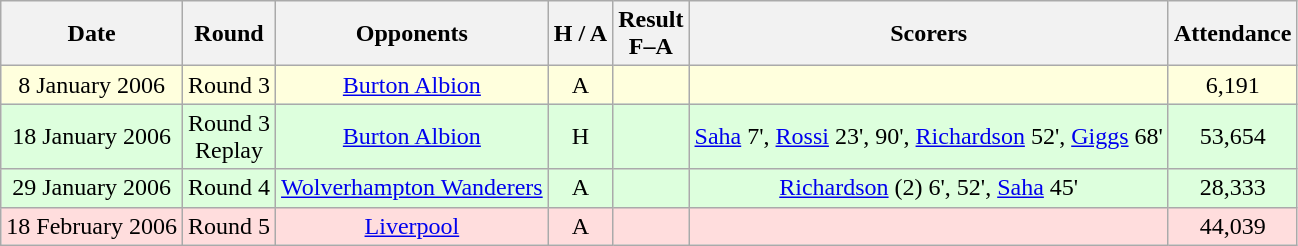<table class="wikitable" style="text-align:center">
<tr>
<th>Date</th>
<th>Round</th>
<th>Opponents</th>
<th>H / A</th>
<th>Result<br>F–A</th>
<th>Scorers</th>
<th>Attendance</th>
</tr>
<tr bgcolor="#ffffdd">
<td>8 January 2006</td>
<td>Round 3</td>
<td><a href='#'>Burton Albion</a></td>
<td>A</td>
<td></td>
<td></td>
<td>6,191</td>
</tr>
<tr bgcolor="#ddffdd">
<td>18 January 2006</td>
<td>Round 3<br>Replay</td>
<td><a href='#'>Burton Albion</a></td>
<td>H</td>
<td></td>
<td><a href='#'>Saha</a> 7', <a href='#'>Rossi</a> 23', 90', <a href='#'>Richardson</a> 52', <a href='#'>Giggs</a> 68'</td>
<td>53,654</td>
</tr>
<tr bgcolor="#ddffdd">
<td>29 January 2006</td>
<td>Round 4</td>
<td><a href='#'>Wolverhampton Wanderers</a></td>
<td>A</td>
<td></td>
<td><a href='#'>Richardson</a> (2) 6', 52', <a href='#'>Saha</a> 45'</td>
<td>28,333</td>
</tr>
<tr bgcolor="#ffdddd">
<td>18 February 2006</td>
<td>Round 5</td>
<td><a href='#'>Liverpool</a></td>
<td>A</td>
<td></td>
<td></td>
<td>44,039</td>
</tr>
</table>
